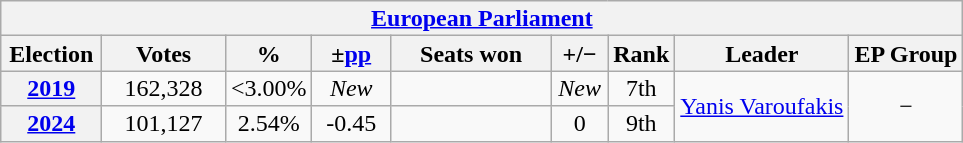<table class="wikitable" style="text-align:center; font-size:100%; line-height:16px;">
<tr>
<th colspan="9"><a href='#'>European Parliament</a></th>
</tr>
<tr>
<th width="60">Election</th>
<th width="75">Votes</th>
<th width="45">%</th>
<th width="45">±<a href='#'>pp</a></th>
<th width="100">Seats won</th>
<th width="30">+/−</th>
<th width="30">Rank</th>
<th>Leader</th>
<th>EP Group</th>
</tr>
<tr>
<th><a href='#'>2019</a></th>
<td>162,328</td>
<td><3.00%</td>
<td><em>New</em></td>
<td></td>
<td><em>New</em></td>
<td>7th</td>
<td rowspan=2><a href='#'>Yanis Varoufakis</a></td>
<td rowspan=2>−</td>
</tr>
<tr>
<th><a href='#'>2024</a></th>
<td>101,127</td>
<td>2.54%</td>
<td>-0.45</td>
<td></td>
<td> 0</td>
<td>9th</td>
</tr>
</table>
